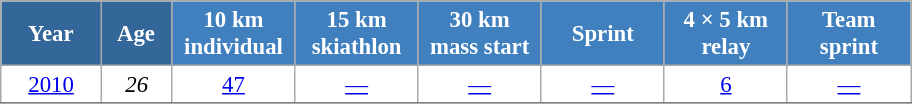<table class="wikitable" style="font-size:95%; text-align:center; border:grey solid 1px; border-collapse:collapse; background:#ffffff;">
<tr>
<th style="background-color:#369; color:white; width:60px;"> Year </th>
<th style="background-color:#369; color:white; width:40px;"> Age </th>
<th style="background-color:#4180be; color:white; width:75px;"> 10 km <br> individual </th>
<th style="background-color:#4180be; color:white; width:75px;"> 15 km <br> skiathlon </th>
<th style="background-color:#4180be; color:white; width:75px;"> 30 km <br> mass start </th>
<th style="background-color:#4180be; color:white; width:75px;"> Sprint </th>
<th style="background-color:#4180be; color:white; width:75px;"> 4 × 5 km <br> relay </th>
<th style="background-color:#4180be; color:white; width:75px;"> Team <br> sprint </th>
</tr>
<tr>
<td><a href='#'>2010</a></td>
<td><em>26</em></td>
<td><a href='#'>47</a></td>
<td><a href='#'>—</a></td>
<td><a href='#'>—</a></td>
<td><a href='#'>—</a></td>
<td><a href='#'>6</a></td>
<td><a href='#'>—</a></td>
</tr>
<tr>
</tr>
</table>
